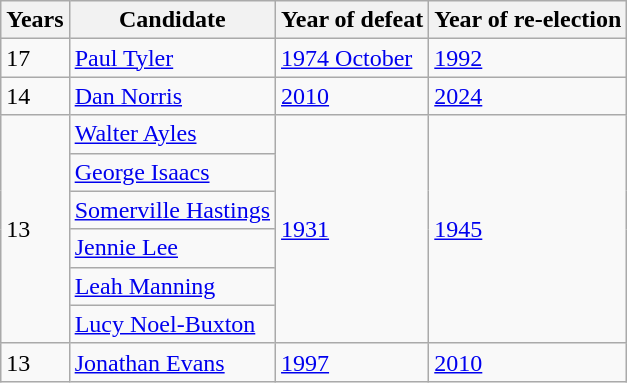<table class="wikitable sortable">
<tr>
<th>Years</th>
<th>Candidate</th>
<th>Year of defeat</th>
<th>Year of re-election</th>
</tr>
<tr>
<td>17</td>
<td><a href='#'>Paul Tyler</a></td>
<td><a href='#'>1974 October</a></td>
<td><a href='#'>1992</a></td>
</tr>
<tr>
<td>14</td>
<td><a href='#'>Dan Norris</a></td>
<td><a href='#'>2010</a></td>
<td><a href='#'>2024</a></td>
</tr>
<tr>
<td rowspan="6">13</td>
<td><a href='#'>Walter Ayles</a></td>
<td rowspan="6"><a href='#'>1931</a></td>
<td rowspan="6"><a href='#'>1945</a></td>
</tr>
<tr>
<td><a href='#'>George Isaacs</a></td>
</tr>
<tr>
<td><a href='#'>Somerville Hastings</a></td>
</tr>
<tr>
<td><a href='#'>Jennie Lee</a></td>
</tr>
<tr>
<td><a href='#'>Leah Manning</a></td>
</tr>
<tr>
<td><a href='#'>Lucy Noel-Buxton</a></td>
</tr>
<tr>
<td>13</td>
<td><a href='#'>Jonathan Evans</a></td>
<td><a href='#'>1997</a></td>
<td><a href='#'>2010</a></td>
</tr>
</table>
